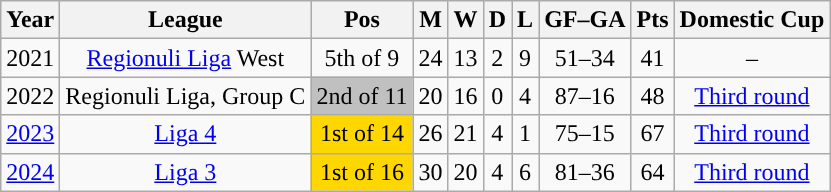<table class="wikitable sortable" style="text-align: center">
<tr>
<th>Year</th>
<th>League</th>
<th>Pos</th>
<th>M</th>
<th>W</th>
<th>D</th>
<th>L</th>
<th>GF–GA</th>
<th>Pts</th>
<th>Domestic Cup</th>
</tr>
<tr>
<td>2021</td>
<td><a href='#'>Regionuli Liga</a> West</td>
<td>5th of 9</td>
<td>24</td>
<td>13</td>
<td>2</td>
<td>9</td>
<td>51–34</td>
<td>41</td>
<td>–</td>
</tr>
<tr>
<td>2022</td>
<td>Regionuli Liga, Group C</td>
<td bgcolor="silver">2nd of 11</td>
<td>20</td>
<td>16</td>
<td>0</td>
<td>4</td>
<td>87–16</td>
<td>48</td>
<td><a href='#'>Third round</a></td>
</tr>
<tr>
<td><a href='#'>2023</a></td>
<td><a href='#'>Liga 4</a></td>
<td bgcolor="gold">1st of 14</td>
<td>26</td>
<td>21</td>
<td>4</td>
<td>1</td>
<td>75–15</td>
<td>67</td>
<td><a href='#'>Third round</a></td>
</tr>
<tr>
<td><a href='#'>2024</a></td>
<td><a href='#'>Liga 3</a></td>
<td bgcolor="gold">1st of 16</td>
<td>30</td>
<td>20</td>
<td>4</td>
<td>6</td>
<td>81–36</td>
<td>64</td>
<td><a href='#'>Third round</a></td>
</tr>
</table>
